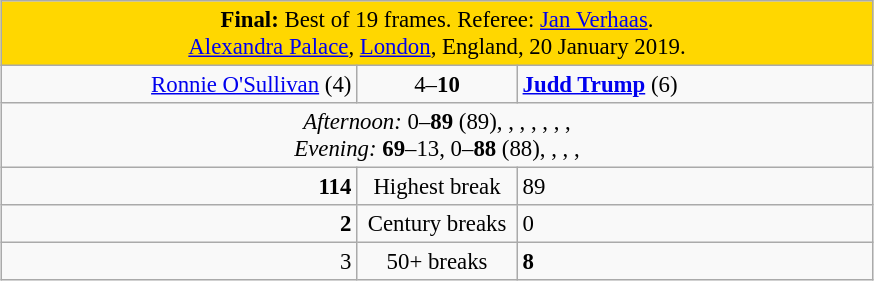<table class="wikitable" style="font-size: 95%; margin: 1em auto 1em auto;">
<tr>
<td colspan="3" align="center" bgcolor="#ffd700"><strong>Final:</strong> Best of 19 frames. Referee: <a href='#'>Jan Verhaas</a>.<br><a href='#'>Alexandra Palace</a>, <a href='#'>London</a>, England, 20 January 2019.</td>
</tr>
<tr>
<td width="230" align="right"><a href='#'>Ronnie O'Sullivan</a> (4)<br></td>
<td width="100" align="center">4–<strong>10</strong></td>
<td width="230" align="left"><strong><a href='#'>Judd Trump</a></strong> (6)<br></td>
</tr>
<tr>
<td colspan="3" align="center" style="font-size: 100%"><em>Afternoon:</em> 0–<strong>89</strong> (89), , , , , , , <br><em>Evening:</em> <strong>69</strong>–13, 0–<strong>88</strong> (88), , , , </td>
</tr>
<tr>
<td align="right"><strong>114</strong></td>
<td align="center">Highest break</td>
<td>89</td>
</tr>
<tr>
<td align="right"><strong>2</strong></td>
<td align="center">Century breaks</td>
<td>0</td>
</tr>
<tr>
<td align="right">3</td>
<td align="center">50+ breaks</td>
<td><strong>8</strong></td>
</tr>
</table>
